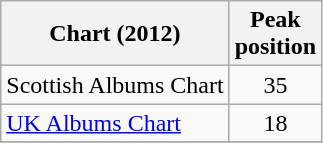<table class="wikitable">
<tr>
<th>Chart (2012)</th>
<th>Peak<br>position</th>
</tr>
<tr>
<td>Scottish Albums Chart</td>
<td align="center">35</td>
</tr>
<tr>
<td><a href='#'>UK Albums Chart</a></td>
<td style="text-align:center;">18</td>
</tr>
<tr>
</tr>
</table>
